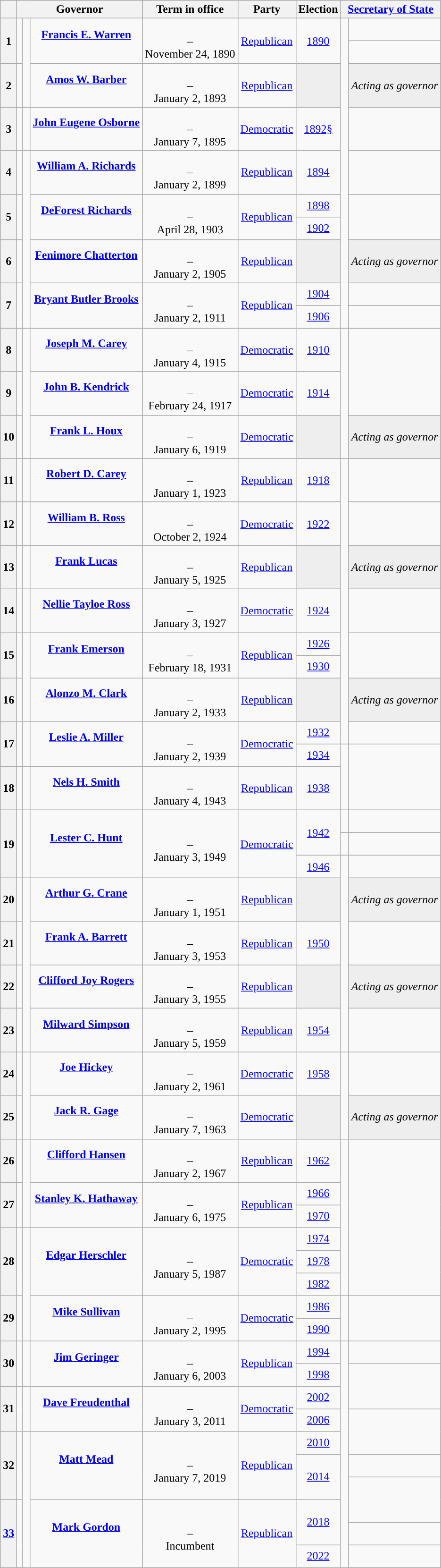<table class="wikitable sortable mw-collapsible sticky-header-multi" style="text-align:center;">
<tr>
<th scope="col" data-sort-type="number"></th>
<th scope="colgroup" colspan="3">Governor</th>
<th scope="col">Term in office</th>
<th scope="col">Party</th>
<th scope="col">Election</th>
<th scope="colgroup" colspan="2"><a href='#'>Secretary of State</a></th>
</tr>
<tr style="height:2em;">
<th rowspan="2" scope="rowgroup">1</th>
<td rowspan="2" data-sort-value="Warren, Francis"></td>
<td rowspan="3" style="background: "> </td>
<td rowspan="2"><strong><a href='#'>Francis E. Warren</a></strong><br><br></td>
<td rowspan="2"><br>–<br>November 24, 1890<br></td>
<td rowspan="2"><a href='#'>Republican</a></td>
<td rowspan="2"><a href='#'>1890</a></td>
<td rowspan="10" style="background: "> </td>
<td></td>
</tr>
<tr style="height:2em;">
<td></td>
</tr>
<tr style="height:2em;">
<th scope="row">2</th>
<td data-sort-value="Barber, Amos"></td>
<td><strong><a href='#'>Amos W. Barber</a></strong><br><br></td>
<td><br>–<br>January 2, 1893<br></td>
<td><a href='#'>Republican</a></td>
<td style="background:#EEEEEE;"></td>
<td style="background:#EEEEEE;"><em>Acting as governor</em></td>
</tr>
<tr style="height:2em;">
<th scope="row">3</th>
<td data-sort-value="Osborne, John"></td>
<td style="color:inherit;background: "></td>
<td><strong><a href='#'>John Eugene Osborne</a></strong><br><br></td>
<td><br>–<br>January 7, 1895<br></td>
<td><a href='#'>Democratic</a></td>
<td><a href='#'>1892§</a></td>
<td></td>
</tr>
<tr style="height:2em;">
<th scope="row">4</th>
<td data-sort-value="Richards, William"></td>
<td rowspan="6" style="color:inherit;background: "></td>
<td><strong><a href='#'>William A. Richards</a></strong><br><br></td>
<td><br>–<br>January 2, 1899<br></td>
<td><a href='#'>Republican</a></td>
<td><a href='#'>1894</a></td>
<td></td>
</tr>
<tr style="height:2em;">
<th rowspan="2" scope="rowgroup">5</th>
<td rowspan="2" data-sort-value="Richards, DeForest"></td>
<td rowspan="2"><strong><a href='#'>DeForest Richards</a></strong><br><br></td>
<td rowspan="2"><br>–<br>April 28, 1903<br></td>
<td rowspan="2"><a href='#'>Republican</a></td>
<td><a href='#'>1898</a></td>
<td rowspan="2"></td>
</tr>
<tr style="height:2em;">
<td><a href='#'>1902</a></td>
</tr>
<tr style="height:2em;">
<th scope="row">6</th>
<td data-sort-value="Chatterton, Fenimore"></td>
<td><strong><a href='#'>Fenimore Chatterton</a></strong><br><br></td>
<td><br>–<br>January 2, 1905<br></td>
<td><a href='#'>Republican</a></td>
<td style="background:#EEEEEE;"></td>
<td style="background:#EEEEEE;"><em>Acting as governor</em></td>
</tr>
<tr style="height:2em;">
<th rowspan="2" scope="rowgroup">7</th>
<td rowspan="2" data-sort-value="Brooks, Bryant"></td>
<td rowspan="2"><strong><a href='#'>Bryant Butler Brooks</a></strong><br><br></td>
<td rowspan="2"><br>–<br>January 2, 1911<br></td>
<td rowspan="2"><a href='#'>Republican</a></td>
<td><a href='#'>1904</a><br></td>
<td></td>
</tr>
<tr style="height:2em;">
<td><a href='#'>1906</a></td>
<td></td>
</tr>
<tr style="height:2em;">
<th scope="row">8</th>
<td data-sort-value="Carey, Joseph"></td>
<td rowspan="3" style="color:inherit;background: "></td>
<td><strong><a href='#'>Joseph M. Carey</a></strong><br><br></td>
<td><br>–<br>January 4, 1915<br></td>
<td><a href='#'>Democratic</a></td>
<td><a href='#'>1910</a></td>
<td rowspan="3" style="color:inherit;background: "></td>
<td rowspan="2"></td>
</tr>
<tr style="height:2em;">
<th scope="row">9</th>
<td data-sort-value="Kendrick, John"></td>
<td><strong><a href='#'>John B. Kendrick</a></strong><br><br></td>
<td><br>–<br>February 24, 1917<br></td>
<td><a href='#'>Democratic</a></td>
<td><a href='#'>1914</a></td>
</tr>
<tr style="height:2em;">
<th scope="row">10</th>
<td data-sort-value="Houx, Frank"></td>
<td><strong><a href='#'>Frank L. Houx</a></strong><br><br></td>
<td><br>–<br>January 6, 1919<br></td>
<td><a href='#'>Democratic</a></td>
<td style="background:#EEEEEE;"></td>
<td style="background:#EEEEEE;"><em>Acting as governor</em></td>
</tr>
<tr style="height:2em;">
<th scope="row">11</th>
<td data-sort-value="Carey, Robert"></td>
<td style="color:inherit;background: "></td>
<td><strong><a href='#'>Robert D. Carey</a></strong><br><br></td>
<td><br>–<br>January 1, 1923<br></td>
<td><a href='#'>Republican</a></td>
<td><a href='#'>1918</a></td>
<td rowspan="8" style="color:inherit;background: "></td>
<td></td>
</tr>
<tr style="height:2em;">
<th scope="row">12</th>
<td data-sort-value="Ross, William"></td>
<td style="color:inherit;background: "></td>
<td><strong><a href='#'>William B. Ross</a></strong><br><br></td>
<td><br>–<br>October 2, 1924<br></td>
<td><a href='#'>Democratic</a></td>
<td><a href='#'>1922</a></td>
<td></td>
</tr>
<tr style="height:2em;">
<th scope="row">13</th>
<td data-sort-value="Lucas, Frank"></td>
<td style="color:inherit;background: "></td>
<td><strong><a href='#'>Frank Lucas</a></strong><br><br></td>
<td><br>–<br>January 5, 1925<br></td>
<td><a href='#'>Republican</a></td>
<td style="background:#EEEEEE;"></td>
<td style="background:#EEEEEE;"><em>Acting as governor</em></td>
</tr>
<tr style="height:2em;">
<th scope="row">14</th>
<td data-sort-value="Ross, Nellie"></td>
<td style="color:inherit;background: "></td>
<td><strong><a href='#'>Nellie Tayloe Ross</a></strong><br><br></td>
<td><br>–<br>January 3, 1927<br></td>
<td><a href='#'>Democratic</a></td>
<td><a href='#'>1924</a><br></td>
<td></td>
</tr>
<tr style="height:2em;">
<th rowspan="2" scope="rowgroup">15</th>
<td rowspan="2" data-sort-value="Emerson, Frank"></td>
<td rowspan="3" style="color:inherit;background: "></td>
<td rowspan="2"><strong><a href='#'>Frank Emerson</a></strong><br><br></td>
<td rowspan="2"><br>–<br>February 18, 1931<br></td>
<td rowspan="2"><a href='#'>Republican</a></td>
<td><a href='#'>1926</a></td>
<td rowspan="2"></td>
</tr>
<tr style="height:2em;">
<td><a href='#'>1930</a></td>
</tr>
<tr style="height:2em;">
<th scope="row">16</th>
<td data-sort-value="Clark, Alonzo"></td>
<td><strong><a href='#'>Alonzo M. Clark</a></strong><br><br></td>
<td><br>–<br>January 2, 1933<br></td>
<td><a href='#'>Republican</a></td>
<td style="background:#EEEEEE;"></td>
<td style="background:#EEEEEE;"><em>Acting as governor</em></td>
</tr>
<tr style="height:2em;">
<th rowspan="2" scope="rowgroup">17</th>
<td rowspan="2" data-sort-value="Miller, Leslie"></td>
<td rowspan="2" style="color:inherit;background: "></td>
<td rowspan="2"><strong><a href='#'>Leslie A. Miller</a></strong><br><br></td>
<td rowspan="2"><br>–<br>January 2, 1939<br></td>
<td rowspan="2"><a href='#'>Democratic</a></td>
<td><a href='#'>1932</a><br></td>
<td></td>
</tr>
<tr style="height:2em;">
<td><a href='#'>1934</a></td>
<td rowspan="2" style="color:inherit;background: "></td>
<td rowspan="2"></td>
</tr>
<tr style="height:2em;">
<th scope="row">18</th>
<td data-sort-value="Smith, Nels"></td>
<td style="color:inherit;background: "></td>
<td><strong><a href='#'>Nels H. Smith</a></strong><br><br></td>
<td><br>–<br>January 4, 1943<br></td>
<td><a href='#'>Republican</a></td>
<td><a href='#'>1938</a></td>
</tr>
<tr style="height:2em;">
<th rowspan="3" scope="rowgroup">19</th>
<td rowspan="3" data-sort-value="Hunt, Lester"></td>
<td rowspan="3" style="color:inherit;background: "></td>
<td rowspan="3"><strong><a href='#'>Lester C. Hunt</a></strong><br><br></td>
<td rowspan="3"><br>–<br>January 3, 1949<br></td>
<td rowspan="3"><a href='#'>Democratic</a></td>
<td rowspan="2"><a href='#'>1942</a></td>
<td style="color:inherit;background: "></td>
<td></td>
</tr>
<tr style="height:2em;">
<td style="color:inherit;background: "></td>
<td></td>
</tr>
<tr style="height:2em;">
<td><a href='#'>1946</a></td>
<td rowspan="5" style="color:inherit;background: "></td>
<td></td>
</tr>
<tr style="height:2em;">
<th scope="row">20</th>
<td data-sort-value="Crane, Arthur"></td>
<td rowspan="4" style="color:inherit;background: "></td>
<td><strong><a href='#'>Arthur G. Crane</a></strong><br><br></td>
<td><br>–<br>January 1, 1951<br></td>
<td><a href='#'>Republican</a></td>
<td style="background:#EEEEEE;"></td>
<td style="background:#EEEEEE;"><em>Acting as governor</em></td>
</tr>
<tr style="height:2em;">
<th scope="row">21</th>
<td data-sort-value="Barrett, Frank"></td>
<td><strong><a href='#'>Frank A. Barrett</a></strong><br><br></td>
<td><br>–<br>January 3, 1953<br></td>
<td><a href='#'>Republican</a></td>
<td><a href='#'>1950</a></td>
<td></td>
</tr>
<tr style="height:2em;">
<th scope="row">22</th>
<td data-sort-value="Rogers, Clifford"></td>
<td><strong><a href='#'>Clifford Joy Rogers</a></strong><br><br></td>
<td><br>–<br>January 3, 1955<br></td>
<td><a href='#'>Republican</a></td>
<td style="background:#EEEEEE;"></td>
<td style="background:#EEEEEE;"><em>Acting as governor</em></td>
</tr>
<tr style="height:2em;">
<th scope="row">23</th>
<td data-sort-value="Simpson, Milward"></td>
<td><strong><a href='#'>Milward Simpson</a></strong><br><br></td>
<td><br>–<br>January 5, 1959<br></td>
<td><a href='#'>Republican</a></td>
<td><a href='#'>1954</a></td>
<td></td>
</tr>
<tr style="height:2em;">
<th scope="row">24</th>
<td data-sort-value="Hickey, Joe"></td>
<td rowspan="2" style="color:inherit;background: "></td>
<td><strong><a href='#'>Joe Hickey</a></strong><br><br></td>
<td><br>–<br>January 2, 1961<br></td>
<td><a href='#'>Democratic</a></td>
<td><a href='#'>1958</a></td>
<td rowspan="2" style="color:inherit;background: "></td>
<td></td>
</tr>
<tr style="height:2em;">
<th scope="row">25</th>
<td data-sort-value="Gage, Jack"></td>
<td><strong><a href='#'>Jack R. Gage</a></strong><br><br></td>
<td><br>–<br>January 7, 1963<br></td>
<td><a href='#'>Democratic</a></td>
<td style="background:#EEEEEE;"></td>
<td style="background:#EEEEEE;"><em>Acting as governor</em></td>
</tr>
<tr style="height:2em;">
<th scope="row">26</th>
<td data-sort-value="Hansen, Clifford"></td>
<td rowspan="3" style="color:inherit;background: "></td>
<td><strong><a href='#'>Clifford Hansen</a></strong><br><br></td>
<td><br>–<br>January 2, 1967<br></td>
<td><a href='#'>Republican</a></td>
<td><a href='#'>1962</a></td>
<td rowspan="6" style="color:inherit;background: "></td>
<td rowspan="6"></td>
</tr>
<tr style="height:2em;">
<th rowspan="2" scope="rowgroup">27</th>
<td rowspan="2" data-sort-value="Hathaway, Stanley"></td>
<td rowspan="2"><strong><a href='#'>Stanley K. Hathaway</a></strong><br><br></td>
<td rowspan="2"><br>–<br>January 6, 1975<br></td>
<td rowspan="2"><a href='#'>Republican</a></td>
<td><a href='#'>1966</a></td>
</tr>
<tr style="height:2em;">
<td><a href='#'>1970</a></td>
</tr>
<tr style="height:2em;">
<th rowspan="3" scope="rowgroup">28</th>
<td rowspan="3" data-sort-value="Herschler, Edgar"></td>
<td rowspan="5" style="color:inherit;background: "></td>
<td rowspan="3"><strong><a href='#'>Edgar Herschler</a></strong><br><br></td>
<td rowspan="3"><br>–<br>January 5, 1987<br></td>
<td rowspan="3"><a href='#'>Democratic</a></td>
<td><a href='#'>1974</a></td>
</tr>
<tr style="height:2em;">
<td><a href='#'>1978</a></td>
</tr>
<tr style="height:2em;">
<td><a href='#'>1982</a></td>
</tr>
<tr style="height:2em;">
<th rowspan="2" scope="rowgroup">29</th>
<td rowspan="2" data-sort-value="Sullivan, Mike"></td>
<td rowspan="2"><strong><a href='#'>Mike Sullivan</a></strong><br><br></td>
<td rowspan="2"><br>–<br>January 2, 1995<br></td>
<td rowspan="2"><a href='#'>Democratic</a></td>
<td><a href='#'>1986</a></td>
<td rowspan="2" style="color:inherit;background: "></td>
<td rowspan="2"></td>
</tr>
<tr style="height:2em;">
<td><a href='#'>1990</a></td>
</tr>
<tr style="height:2em;">
<th rowspan="2" scope="rowgroup">30</th>
<td rowspan="2" data-sort-value="Geringer, Jim"></td>
<td rowspan="2" style="color:inherit;background: "></td>
<td rowspan="2"><strong><a href='#'>Jim Geringer</a></strong><br><br></td>
<td rowspan="2"><br>–<br>January 6, 2003<br></td>
<td rowspan="2"><a href='#'>Republican</a></td>
<td><a href='#'>1994</a></td>
<td rowspan="10" style="color:inherit;background: "></td>
<td></td>
</tr>
<tr style="height:2em;">
<td><a href='#'>1998</a></td>
<td rowspan="2"></td>
</tr>
<tr style="height:2em;">
<th rowspan="2" scope="rowgroup">31</th>
<td rowspan="2" data-sort-value="Freudenthal, Dave"></td>
<td rowspan="2" style="color:inherit;background: "></td>
<td rowspan="2"><strong><a href='#'>Dave Freudenthal</a></strong><br><br></td>
<td rowspan="2"><br>–<br>January 3, 2011<br></td>
<td rowspan="2"><a href='#'>Democratic</a></td>
<td><a href='#'>2002</a></td>
</tr>
<tr style="height:2em;">
<td><a href='#'>2006</a></td>
<td rowspan="2"></td>
</tr>
<tr style="height:2em;">
<th rowspan="3" scope="rowgroup">32</th>
<td rowspan="3" data-sort-value="Mead, Matt"></td>
<td rowspan="6" style="color:inherit;background: "></td>
<td rowspan="3"><strong><a href='#'>Matt Mead</a></strong><br><br></td>
<td rowspan="3"><br>–<br>January 7, 2019<br></td>
<td rowspan="3"><a href='#'>Republican</a></td>
<td><a href='#'>2010</a></td>
</tr>
<tr style="height:2em;">
<td rowspan="2"><a href='#'>2014</a></td>
<td></td>
</tr>
<tr style="height:2em;">
<td rowspan="2"></td>
</tr>
<tr style="height:2em;">
<th rowspan="3" scope="rowgroup"><a href='#'>33</a></th>
<td rowspan="3" data-sort-value="Gordon, Mark"></td>
<td rowspan="3"><strong><a href='#'>Mark Gordon</a></strong><br><br></td>
<td rowspan="3"><br>–<br>Incumbent</td>
<td rowspan="3"><a href='#'>Republican</a></td>
<td rowspan="2"><a href='#'>2018</a></td>
</tr>
<tr style="height:2em;">
<td></td>
</tr>
<tr style="height:2em;">
<td><a href='#'>2022</a></td>
<td></td>
</tr>
</table>
